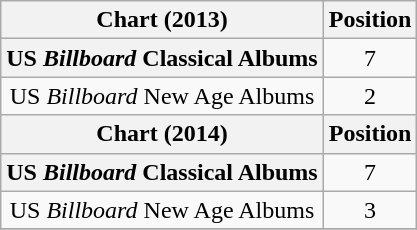<table class="wikitable plainrowheaders sortable" style="text-align:center;">
<tr>
<th>Chart (2013)</th>
<th>Position</th>
</tr>
<tr>
<th scope="row">US <em>Billboard</em> Classical Albums</th>
<td>7</td>
</tr>
<tr>
<td>US <em>Billboard</em> New Age Albums</td>
<td style="text-align:center;">2</td>
</tr>
<tr>
<th>Chart (2014)</th>
<th>Position</th>
</tr>
<tr>
<th scope="row">US <em>Billboard</em> Classical Albums</th>
<td>7</td>
</tr>
<tr>
<td>US <em>Billboard</em> New Age Albums</td>
<td style="text-align:center;">3</td>
</tr>
<tr>
</tr>
</table>
